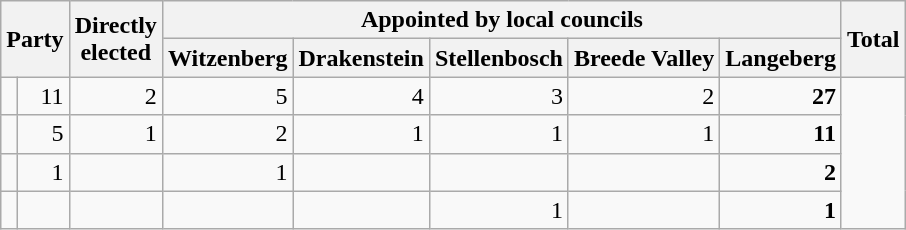<table class=wikitable style="text-align:right">
<tr>
<th colspan="2" rowspan="2">Party</th>
<th rowspan="2">Directly<br>elected</th>
<th colspan="5">Appointed by local councils</th>
<th rowspan="2">Total</th>
</tr>
<tr>
<th>Witzenberg</th>
<th>Drakenstein</th>
<th>Stellenbosch</th>
<th>Breede Valley</th>
<th>Langeberg</th>
</tr>
<tr>
<td></td>
<td>11</td>
<td>2</td>
<td>5</td>
<td>4</td>
<td>3</td>
<td>2</td>
<td><strong>27</strong></td>
</tr>
<tr>
<td></td>
<td>5</td>
<td>1</td>
<td>2</td>
<td>1</td>
<td>1</td>
<td>1</td>
<td><strong>11</strong></td>
</tr>
<tr>
<td></td>
<td>1</td>
<td></td>
<td>1</td>
<td></td>
<td></td>
<td></td>
<td><strong>2</strong></td>
</tr>
<tr>
<td></td>
<td></td>
<td></td>
<td></td>
<td></td>
<td>1</td>
<td></td>
<td><strong>1</strong></td>
</tr>
</table>
